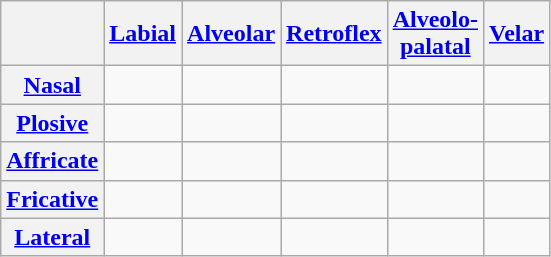<table class="wikitable" style="text-align: center">
<tr>
<th></th>
<th><a href='#'>Labial</a></th>
<th><a href='#'>Alveolar</a></th>
<th><a href='#'>Retroflex</a></th>
<th><a href='#'>Alveolo-<br>palatal</a></th>
<th><a href='#'>Velar</a></th>
</tr>
<tr>
<th><a href='#'>Nasal</a></th>
<td></td>
<td></td>
<td></td>
<td></td>
<td></td>
</tr>
<tr>
<th><a href='#'>Plosive</a></th>
<td> </td>
<td> </td>
<td></td>
<td></td>
<td> </td>
</tr>
<tr>
<th><a href='#'>Affricate</a></th>
<td></td>
<td> </td>
<td> </td>
<td> </td>
<td></td>
</tr>
<tr>
<th><a href='#'>Fricative</a></th>
<td> </td>
<td></td>
<td> </td>
<td></td>
<td> </td>
</tr>
<tr>
<th><a href='#'>Lateral</a></th>
<td></td>
<td></td>
<td></td>
<td></td>
<td></td>
</tr>
</table>
